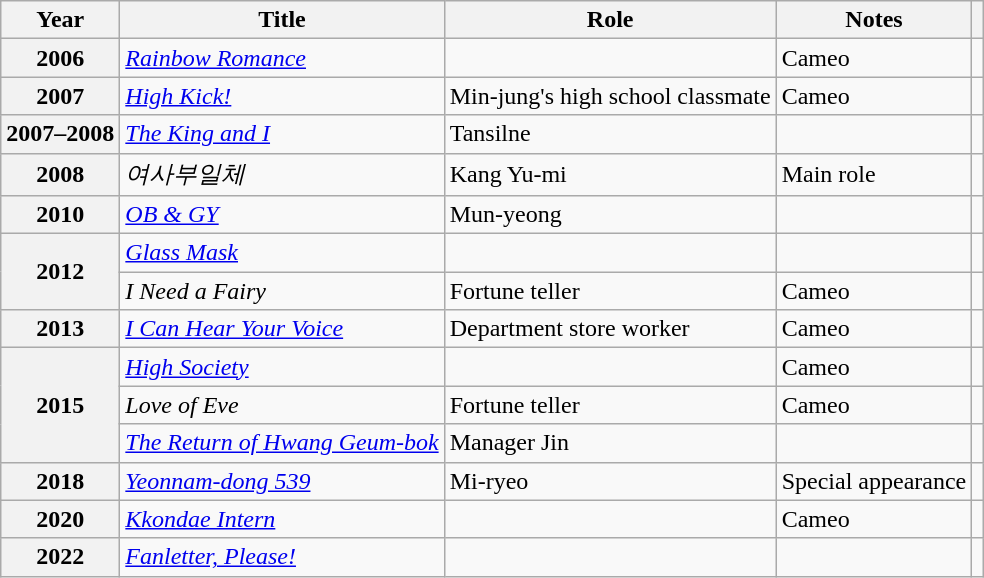<table class="wikitable plainrowheaders">
<tr>
<th scope="col">Year</th>
<th scope="col">Title</th>
<th scope="col">Role</th>
<th scope="col">Notes</th>
<th scope="col" class="unsortable"></th>
</tr>
<tr>
<th scope="row">2006</th>
<td><em><a href='#'>Rainbow Romance</a></em></td>
<td></td>
<td>Cameo</td>
<td style="text-align:center"></td>
</tr>
<tr>
<th scope="row">2007</th>
<td><em><a href='#'>High Kick!</a></em></td>
<td>Min-jung's high school classmate</td>
<td>Cameo</td>
<td style="text-align:center"></td>
</tr>
<tr>
<th scope="row">2007–2008</th>
<td><em><a href='#'>The King and I</a></em></td>
<td>Tansilne</td>
<td></td>
<td style="text-align:center"></td>
</tr>
<tr>
<th scope="row">2008</th>
<td><em>여사부일체</em></td>
<td>Kang Yu-mi</td>
<td>Main role</td>
<td style="text-align:center"></td>
</tr>
<tr>
<th scope="row">2010</th>
<td><em><a href='#'>OB & GY</a></em></td>
<td>Mun-yeong</td>
<td></td>
<td style="text-align:center"></td>
</tr>
<tr>
<th rowspan="2" scope="row">2012</th>
<td><em><a href='#'>Glass Mask</a></em></td>
<td></td>
<td></td>
<td style="text-align:center"></td>
</tr>
<tr>
<td><em>I Need a Fairy</em></td>
<td>Fortune teller</td>
<td>Cameo</td>
<td style="text-align:center"></td>
</tr>
<tr>
<th scope="row">2013</th>
<td><em><a href='#'>I Can Hear Your Voice</a></em></td>
<td>Department store worker</td>
<td>Cameo</td>
<td style="text-align:center"></td>
</tr>
<tr>
<th rowspan="3" scope="row">2015</th>
<td><em><a href='#'>High Society</a></em></td>
<td></td>
<td>Cameo</td>
<td style="text-align:center"></td>
</tr>
<tr>
<td><em>Love of Eve</em></td>
<td>Fortune teller</td>
<td>Cameo</td>
<td style="text-align:center"></td>
</tr>
<tr>
<td><em><a href='#'>The Return of Hwang Geum-bok</a></em></td>
<td>Manager Jin</td>
<td></td>
<td style="text-align:center"></td>
</tr>
<tr>
<th scope="row">2018</th>
<td><em><a href='#'>Yeonnam-dong 539</a></em></td>
<td>Mi-ryeo</td>
<td>Special appearance</td>
<td style="text-align:center"></td>
</tr>
<tr>
<th scope="row">2020</th>
<td><em><a href='#'>Kkondae Intern</a></em></td>
<td></td>
<td>Cameo</td>
<td style="text-align:center"></td>
</tr>
<tr>
<th scope="row">2022</th>
<td><em><a href='#'>Fanletter, Please!</a></em></td>
<td></td>
<td></td>
<td style="text-align:center"></td>
</tr>
</table>
